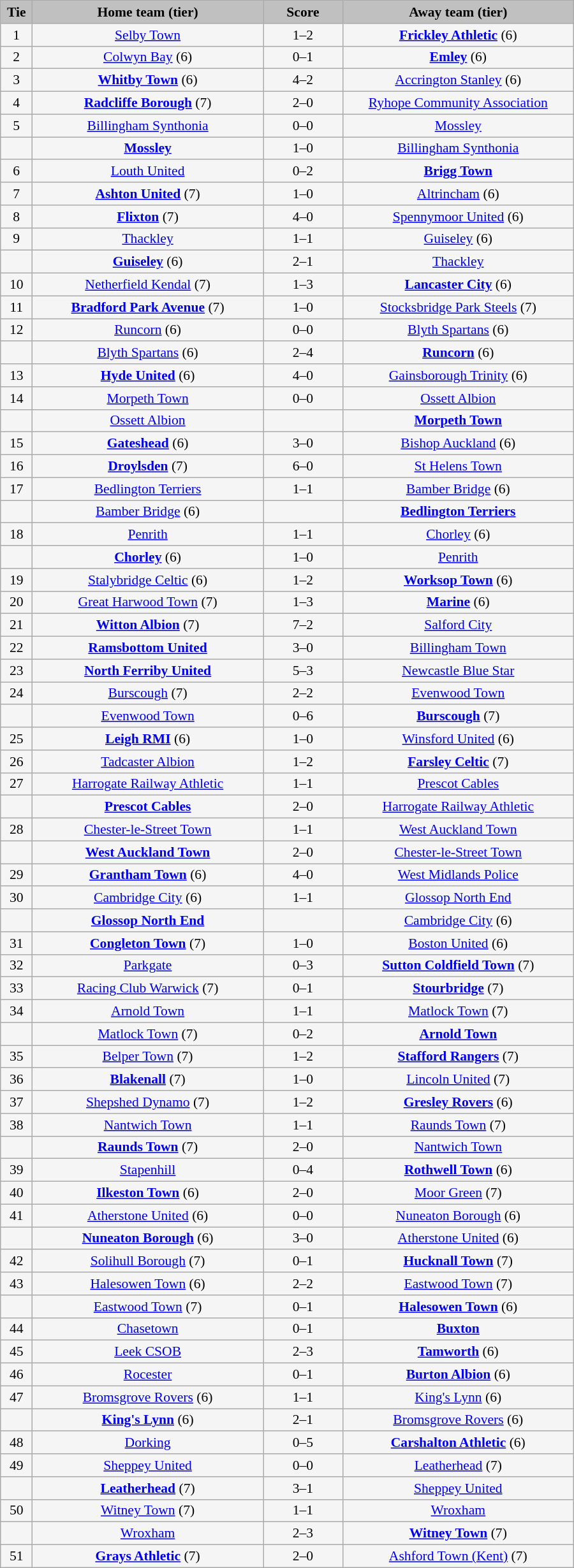<table class="wikitable" style="width: 600px; background:WhiteSmoke; text-align:center; font-size:90%">
<tr>
<td scope="col" style="width:  5.00%; background:silver;"><strong>Tie</strong></td>
<td scope="col" style="width: 36.25%; background:silver;"><strong>Home team (tier)</strong></td>
<td scope="col" style="width: 12.50%; background:silver;"><strong>Score</strong></td>
<td scope="col" style="width: 36.25%; background:silver;"><strong>Away team (tier)</strong></td>
</tr>
<tr>
<td>1</td>
<td><a href='#'>Selby Town</a></td>
<td>1–2</td>
<td><strong><a href='#'>Frickley Athletic</a></strong> (6)</td>
</tr>
<tr>
<td>2</td>
<td><a href='#'>Colwyn Bay</a> (6)</td>
<td>0–1</td>
<td><strong><a href='#'>Emley</a></strong> (6)</td>
</tr>
<tr>
<td>3</td>
<td><strong><a href='#'>Whitby Town</a></strong> (6)</td>
<td>4–2</td>
<td><a href='#'>Accrington Stanley</a> (6)</td>
</tr>
<tr>
<td>4</td>
<td><strong><a href='#'>Radcliffe Borough</a></strong> (7)</td>
<td>2–0</td>
<td><a href='#'>Ryhope Community Association</a></td>
</tr>
<tr>
<td>5</td>
<td><a href='#'>Billingham Synthonia</a></td>
<td>0–0</td>
<td><a href='#'>Mossley</a></td>
</tr>
<tr>
<td><em></em></td>
<td><strong><a href='#'>Mossley</a></strong></td>
<td>1–0</td>
<td><a href='#'>Billingham Synthonia</a></td>
</tr>
<tr>
<td>6</td>
<td><a href='#'>Louth United</a></td>
<td>0–2</td>
<td><strong><a href='#'>Brigg Town</a></strong></td>
</tr>
<tr>
<td>7</td>
<td><strong><a href='#'>Ashton United</a></strong> (7)</td>
<td>1–0</td>
<td><a href='#'>Altrincham</a> (6)</td>
</tr>
<tr>
<td>8</td>
<td><strong><a href='#'>Flixton</a></strong> (7)</td>
<td>4–0</td>
<td><a href='#'>Spennymoor United</a> (6)</td>
</tr>
<tr>
<td>9</td>
<td><a href='#'>Thackley</a></td>
<td>1–1</td>
<td><a href='#'>Guiseley</a> (6)</td>
</tr>
<tr>
<td><em></em></td>
<td><strong><a href='#'>Guiseley</a></strong> (6)</td>
<td>2–1</td>
<td><a href='#'>Thackley</a></td>
</tr>
<tr>
<td>10</td>
<td><a href='#'>Netherfield Kendal</a> (7)</td>
<td>1–3</td>
<td><strong><a href='#'>Lancaster City</a></strong> (6)</td>
</tr>
<tr>
<td>11</td>
<td><strong><a href='#'>Bradford Park Avenue</a></strong> (7)</td>
<td>1–0</td>
<td><a href='#'>Stocksbridge Park Steels</a> (7)</td>
</tr>
<tr>
<td>12</td>
<td><a href='#'>Runcorn</a> (6)</td>
<td>0–0</td>
<td><a href='#'>Blyth Spartans</a> (6)</td>
</tr>
<tr>
<td><em></em></td>
<td><a href='#'>Blyth Spartans</a> (6)</td>
<td>2–4</td>
<td><strong><a href='#'>Runcorn</a></strong> (6)</td>
</tr>
<tr>
<td>13</td>
<td><strong><a href='#'>Hyde United</a></strong> (6)</td>
<td>4–0</td>
<td><a href='#'>Gainsborough Trinity</a> (6)</td>
</tr>
<tr>
<td>14</td>
<td><a href='#'>Morpeth Town</a></td>
<td>0–0</td>
<td><a href='#'>Ossett Albion</a></td>
</tr>
<tr>
<td><em></em></td>
<td><a href='#'>Ossett Albion</a></td>
<td></td>
<td><strong><a href='#'>Morpeth Town</a></strong></td>
</tr>
<tr>
<td>15</td>
<td><strong><a href='#'>Gateshead</a></strong> (6)</td>
<td>3–0</td>
<td><a href='#'>Bishop Auckland</a> (6)</td>
</tr>
<tr>
<td>16</td>
<td><strong><a href='#'>Droylsden</a></strong> (7)</td>
<td>6–0</td>
<td><a href='#'>St Helens Town</a></td>
</tr>
<tr>
<td>17</td>
<td><a href='#'>Bedlington Terriers</a></td>
<td>1–1</td>
<td><a href='#'>Bamber Bridge</a> (6)</td>
</tr>
<tr>
<td><em></em></td>
<td><a href='#'>Bamber Bridge</a> (6)</td>
<td></td>
<td><strong><a href='#'>Bedlington Terriers</a></strong></td>
</tr>
<tr>
<td>18</td>
<td><a href='#'>Penrith</a></td>
<td>1–1</td>
<td><a href='#'>Chorley</a> (6)</td>
</tr>
<tr>
<td><em></em></td>
<td><strong><a href='#'>Chorley</a></strong> (6)</td>
<td>1–0</td>
<td><a href='#'>Penrith</a></td>
</tr>
<tr>
<td>19</td>
<td><a href='#'>Stalybridge Celtic</a> (6)</td>
<td>1–2</td>
<td><strong><a href='#'>Worksop Town</a></strong> (6)</td>
</tr>
<tr>
<td>20</td>
<td><a href='#'>Great Harwood Town</a> (7)</td>
<td>1–3</td>
<td><strong><a href='#'>Marine</a></strong> (6)</td>
</tr>
<tr>
<td>21</td>
<td><strong><a href='#'>Witton Albion</a></strong> (7)</td>
<td>7–2</td>
<td><a href='#'>Salford City</a></td>
</tr>
<tr>
<td>22</td>
<td><strong><a href='#'>Ramsbottom United</a></strong></td>
<td>3–0</td>
<td><a href='#'>Billingham Town</a></td>
</tr>
<tr>
<td>23</td>
<td><strong><a href='#'>North Ferriby United</a></strong></td>
<td>5–3</td>
<td><a href='#'>Newcastle Blue Star</a></td>
</tr>
<tr>
<td>24</td>
<td><a href='#'>Burscough</a> (7)</td>
<td>2–2</td>
<td><a href='#'>Evenwood Town</a></td>
</tr>
<tr>
<td><em></em></td>
<td><a href='#'>Evenwood Town</a></td>
<td>0–6</td>
<td><strong><a href='#'>Burscough</a></strong> (7)</td>
</tr>
<tr>
<td>25</td>
<td><strong><a href='#'>Leigh RMI</a></strong> (6)</td>
<td>1–0</td>
<td><a href='#'>Winsford United</a> (6)</td>
</tr>
<tr>
<td>26</td>
<td><a href='#'>Tadcaster Albion</a></td>
<td>1–2</td>
<td><strong><a href='#'>Farsley Celtic</a></strong> (7)</td>
</tr>
<tr>
<td>27</td>
<td><a href='#'>Harrogate Railway Athletic</a></td>
<td>1–1</td>
<td><a href='#'>Prescot Cables</a></td>
</tr>
<tr>
<td><em></em></td>
<td><strong><a href='#'>Prescot Cables</a></strong></td>
<td>2–0</td>
<td><a href='#'>Harrogate Railway Athletic</a></td>
</tr>
<tr>
<td>28</td>
<td><a href='#'>Chester-le-Street Town</a></td>
<td>1–1</td>
<td><a href='#'>West Auckland Town</a></td>
</tr>
<tr>
<td><em></em></td>
<td><strong><a href='#'>West Auckland Town</a></strong></td>
<td>2–0</td>
<td><a href='#'>Chester-le-Street Town</a></td>
</tr>
<tr>
<td>29</td>
<td><strong><a href='#'>Grantham Town</a></strong> (6)</td>
<td>4–0</td>
<td><a href='#'>West Midlands Police</a></td>
</tr>
<tr>
<td>30</td>
<td><a href='#'>Cambridge City</a> (6)</td>
<td>1–1</td>
<td><a href='#'>Glossop North End</a></td>
</tr>
<tr>
<td><em></em></td>
<td><strong><a href='#'>Glossop North End</a></strong></td>
<td></td>
<td><a href='#'>Cambridge City</a> (6)</td>
</tr>
<tr>
<td>31</td>
<td><strong><a href='#'>Congleton Town</a></strong> (7)</td>
<td>1–0</td>
<td><a href='#'>Boston United</a> (6)</td>
</tr>
<tr>
<td>32</td>
<td><a href='#'>Parkgate</a></td>
<td>0–3</td>
<td><strong><a href='#'>Sutton Coldfield Town</a></strong> (7)</td>
</tr>
<tr>
<td>33</td>
<td><a href='#'>Racing Club Warwick</a> (7)</td>
<td>0–1</td>
<td><strong><a href='#'>Stourbridge</a></strong> (7)</td>
</tr>
<tr>
<td>34</td>
<td><a href='#'>Arnold Town</a></td>
<td>1–1</td>
<td><a href='#'>Matlock Town</a> (7)</td>
</tr>
<tr>
<td><em></em></td>
<td><a href='#'>Matlock Town</a> (7)</td>
<td>0–2</td>
<td><strong><a href='#'>Arnold Town</a></strong></td>
</tr>
<tr>
<td>35</td>
<td><a href='#'>Belper Town</a> (7)</td>
<td>1–2</td>
<td><strong><a href='#'>Stafford Rangers</a></strong> (7)</td>
</tr>
<tr>
<td>36</td>
<td><strong><a href='#'>Blakenall</a></strong> (7)</td>
<td>1–0</td>
<td><a href='#'>Lincoln United</a> (7)</td>
</tr>
<tr>
<td>37</td>
<td><a href='#'>Shepshed Dynamo</a> (7)</td>
<td>1–2</td>
<td><strong><a href='#'>Gresley Rovers</a></strong> (6)</td>
</tr>
<tr>
<td>38</td>
<td><a href='#'>Nantwich Town</a></td>
<td>1–1</td>
<td><a href='#'>Raunds Town</a> (7)</td>
</tr>
<tr>
<td><em></em></td>
<td><strong><a href='#'>Raunds Town</a></strong> (7)</td>
<td>2–0</td>
<td><a href='#'>Nantwich Town</a></td>
</tr>
<tr>
<td>39</td>
<td><a href='#'>Stapenhill</a></td>
<td>0–4</td>
<td><strong><a href='#'>Rothwell Town</a></strong> (6)</td>
</tr>
<tr>
<td>40</td>
<td><strong><a href='#'>Ilkeston Town</a></strong> (6)</td>
<td>2–0</td>
<td><a href='#'>Moor Green</a> (7)</td>
</tr>
<tr>
<td>41</td>
<td><a href='#'>Atherstone United</a> (6)</td>
<td>0–0</td>
<td><a href='#'>Nuneaton Borough</a> (6)</td>
</tr>
<tr>
<td><em></em></td>
<td><strong><a href='#'>Nuneaton Borough</a></strong> (6)</td>
<td>3–0</td>
<td><a href='#'>Atherstone United</a> (6)</td>
</tr>
<tr>
<td>42</td>
<td><a href='#'>Solihull Borough</a> (7)</td>
<td>0–1</td>
<td><strong><a href='#'>Hucknall Town</a></strong> (7)</td>
</tr>
<tr>
<td>43</td>
<td><a href='#'>Halesowen Town</a> (6)</td>
<td>2–2</td>
<td><a href='#'>Eastwood Town</a> (7)</td>
</tr>
<tr>
<td><em></em></td>
<td><a href='#'>Eastwood Town</a> (7)</td>
<td>0–1</td>
<td><strong><a href='#'>Halesowen Town</a></strong> (6)</td>
</tr>
<tr>
<td>44</td>
<td><a href='#'>Chasetown</a></td>
<td>0–1</td>
<td><strong><a href='#'>Buxton</a></strong></td>
</tr>
<tr>
<td>45</td>
<td><a href='#'>Leek CSOB</a></td>
<td>2–3</td>
<td><strong><a href='#'>Tamworth</a></strong> (6)</td>
</tr>
<tr>
<td>46</td>
<td><a href='#'>Rocester</a></td>
<td>0–1</td>
<td><strong><a href='#'>Burton Albion</a></strong> (6)</td>
</tr>
<tr>
<td>47</td>
<td><a href='#'>Bromsgrove Rovers</a> (6)</td>
<td>1–1</td>
<td><a href='#'>King's Lynn</a> (6)</td>
</tr>
<tr>
<td><em></em></td>
<td><strong><a href='#'>King's Lynn</a></strong> (6)</td>
<td>2–1</td>
<td><a href='#'>Bromsgrove Rovers</a> (6)</td>
</tr>
<tr>
<td>48</td>
<td><a href='#'>Dorking</a></td>
<td>0–5</td>
<td><strong><a href='#'>Carshalton Athletic</a></strong> (6)</td>
</tr>
<tr>
<td>49</td>
<td><a href='#'>Sheppey United</a></td>
<td>0–0</td>
<td><a href='#'>Leatherhead</a> (7)</td>
</tr>
<tr>
<td><em></em></td>
<td><strong><a href='#'>Leatherhead</a></strong> (7)</td>
<td>3–1</td>
<td><a href='#'>Sheppey United</a></td>
</tr>
<tr>
<td>50</td>
<td><a href='#'>Witney Town</a> (7)</td>
<td>1–1</td>
<td><a href='#'>Wroxham</a></td>
</tr>
<tr>
<td><em></em></td>
<td><a href='#'>Wroxham</a></td>
<td>2–3</td>
<td><strong><a href='#'>Witney Town</a></strong> (7)</td>
</tr>
<tr>
<td>51</td>
<td><strong><a href='#'>Grays Athletic</a></strong> (7)</td>
<td>2–0</td>
<td><a href='#'>Ashford Town (Kent)</a> (7)</td>
</tr>
</table>
